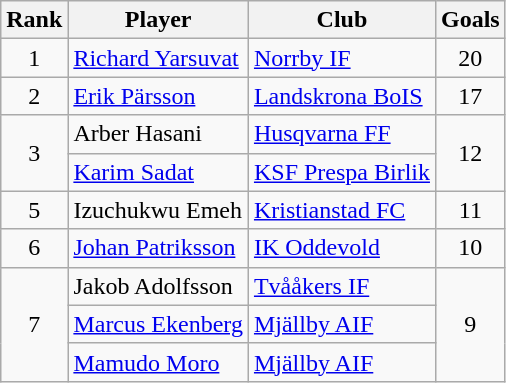<table class="wikitable" style="text-align:center">
<tr>
<th>Rank</th>
<th>Player</th>
<th>Club</th>
<th>Goals</th>
</tr>
<tr>
<td>1</td>
<td align="left"> <a href='#'>Richard Yarsuvat</a></td>
<td align="left"><a href='#'>Norrby IF</a></td>
<td>20</td>
</tr>
<tr>
<td>2</td>
<td align="left"> <a href='#'>Erik Pärsson</a></td>
<td align="left"><a href='#'>Landskrona BoIS</a></td>
<td>17</td>
</tr>
<tr>
<td rowspan="2">3</td>
<td align="left"> Arber Hasani</td>
<td align="left"><a href='#'>Husqvarna FF</a></td>
<td rowspan="2">12</td>
</tr>
<tr>
<td align="left"> <a href='#'>Karim Sadat</a></td>
<td align="left"><a href='#'>KSF Prespa Birlik</a></td>
</tr>
<tr>
<td>5</td>
<td align="left"> Izuchukwu Emeh</td>
<td align="left"><a href='#'>Kristianstad FC</a></td>
<td>11</td>
</tr>
<tr>
<td>6</td>
<td align="left"> <a href='#'>Johan Patriksson</a></td>
<td align="left"><a href='#'>IK Oddevold</a></td>
<td>10</td>
</tr>
<tr>
<td rowspan="3">7</td>
<td align="left"> Jakob Adolfsson</td>
<td align="left"><a href='#'>Tvååkers IF</a></td>
<td rowspan="3">9</td>
</tr>
<tr>
<td align="left"> <a href='#'>Marcus Ekenberg</a></td>
<td align="left"><a href='#'>Mjällby AIF</a></td>
</tr>
<tr>
<td align="left"> <a href='#'>Mamudo Moro</a></td>
<td align="left"><a href='#'>Mjällby AIF</a></td>
</tr>
</table>
